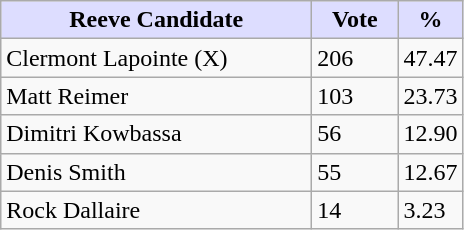<table class="wikitable">
<tr>
<th style="background:#ddf; width:200px;">Reeve Candidate </th>
<th style="background:#ddf; width:50px;">Vote</th>
<th style="background:#ddf; width:30px;">%</th>
</tr>
<tr>
<td>Clermont Lapointe (X)</td>
<td>206</td>
<td>47.47</td>
</tr>
<tr>
<td>Matt Reimer</td>
<td>103</td>
<td>23.73</td>
</tr>
<tr>
<td>Dimitri Kowbassa</td>
<td>56</td>
<td>12.90</td>
</tr>
<tr>
<td>Denis Smith</td>
<td>55</td>
<td>12.67</td>
</tr>
<tr>
<td>Rock Dallaire</td>
<td>14</td>
<td>3.23</td>
</tr>
</table>
